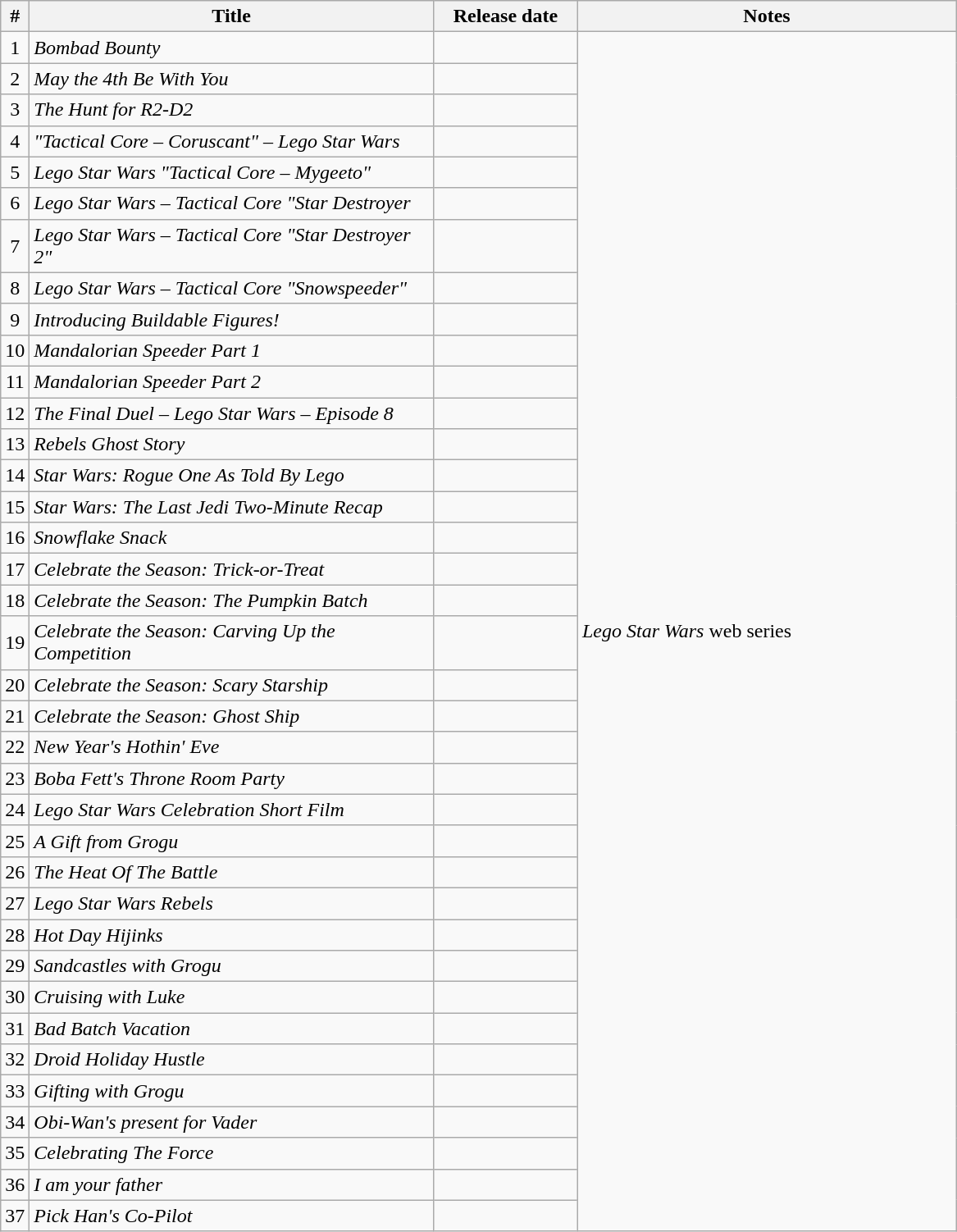<table class="wikitable sortable">
<tr>
<th width="10">#</th>
<th width="321">Title</th>
<th width="110">Release date</th>
<th width="300">Notes</th>
</tr>
<tr>
<td style="text-align:center">1</td>
<td><em>Bombad Bounty</em></td>
<td style="text-align:right"></td>
<td rowspan="37"><em>Lego Star Wars</em> web series</td>
</tr>
<tr>
<td style="text-align:center">2</td>
<td><em>May the 4th Be With You</em></td>
<td style="text-align:right"></td>
</tr>
<tr>
<td style="text-align:center">3</td>
<td><em>The Hunt for R2-D2</em></td>
<td style="text-align:right"></td>
</tr>
<tr>
<td style="text-align:center">4</td>
<td><em>"Tactical Core – Coruscant" – Lego Star Wars</em></td>
<td style="text-align:right"></td>
</tr>
<tr>
<td style="text-align:center">5</td>
<td><em>Lego Star Wars "Tactical Core – Mygeeto"</em></td>
<td style="text-align:right"></td>
</tr>
<tr>
<td style="text-align:center">6</td>
<td><em>Lego Star Wars – Tactical Core "Star Destroyer</em></td>
<td style="text-align:right"></td>
</tr>
<tr>
<td style="text-align:center">7</td>
<td><em>Lego Star Wars – Tactical Core "Star Destroyer 2"</em></td>
<td style="text-align:right"></td>
</tr>
<tr>
<td style="text-align:center">8</td>
<td><em>Lego Star Wars – Tactical Core "Snowspeeder"</em></td>
<td style="text-align:right"></td>
</tr>
<tr>
<td style="text-align:center">9</td>
<td><em>Introducing Buildable Figures!</em></td>
<td style="text-align:right"></td>
</tr>
<tr>
<td style="text-align:center">10</td>
<td><em>Mandalorian Speeder Part 1</em></td>
<td style="text-align:right"></td>
</tr>
<tr>
<td style="text-align:center">11</td>
<td><em>Mandalorian Speeder Part 2</em></td>
<td style="text-align:right"></td>
</tr>
<tr>
<td style="text-align:center">12</td>
<td><em>The Final Duel – Lego Star Wars – Episode 8</em></td>
<td style="text-align:right"></td>
</tr>
<tr>
<td style="text-align:center">13</td>
<td><em>Rebels Ghost Story</em></td>
<td style="text-align:right"></td>
</tr>
<tr>
<td style="text-align:center">14</td>
<td><em>Star Wars: Rogue One As Told By Lego</em></td>
<td style="text-align:right"></td>
</tr>
<tr>
<td style="text-align:center">15</td>
<td><em>Star Wars: The Last Jedi Two-Minute Recap</em></td>
<td style="text-align:right"></td>
</tr>
<tr>
<td style="text-align:center">16</td>
<td><em>Snowflake Snack</em></td>
<td style="text-align:right"></td>
</tr>
<tr>
<td style="text-align:center">17</td>
<td><em>Celebrate the Season: Trick-or-Treat</em></td>
<td style="text-align:right"></td>
</tr>
<tr>
<td style="text-align:center">18</td>
<td><em>Celebrate the Season: The Pumpkin Batch</em></td>
<td style="text-align:right"></td>
</tr>
<tr>
<td style="text-align:center">19</td>
<td><em>Celebrate the Season: Carving Up the Competition</em></td>
<td style="text-align:right"></td>
</tr>
<tr>
<td style="text-align:center">20</td>
<td><em>Celebrate the Season: Scary Starship</em></td>
<td style="text-align:right"></td>
</tr>
<tr>
<td style="text-align:center">21</td>
<td><em>Celebrate the Season: Ghost Ship</em></td>
<td style="text-align:right"></td>
</tr>
<tr>
<td style="text-align:center">22</td>
<td><em>New Year's Hothin' Eve</em></td>
<td style="text-align:right"></td>
</tr>
<tr>
<td style="text-align:center">23</td>
<td><em>Boba Fett's Throne Room Party</em></td>
<td style="text-align:right"></td>
</tr>
<tr>
<td style="text-align:center">24</td>
<td><em>Lego Star Wars Celebration Short Film</em></td>
<td style="text-align:right"></td>
</tr>
<tr>
<td style="text-align:center">25</td>
<td><em>A Gift from Grogu</em></td>
<td style="text-align:right"></td>
</tr>
<tr>
<td style="text-align:center">26</td>
<td><em>The Heat Of The Battle</em></td>
<td style="text-align:right"></td>
</tr>
<tr>
<td style="text-align:center">27</td>
<td><em>Lego Star Wars Rebels</em></td>
<td style="text-align:right"></td>
</tr>
<tr>
<td style="text-align:center">28</td>
<td><em>Hot Day Hijinks</em></td>
<td style="text-align:right"></td>
</tr>
<tr>
<td style="text-align:center">29</td>
<td><em>Sandcastles with Grogu</em></td>
<td style="text-align:right"></td>
</tr>
<tr>
<td style="text-align:center">30</td>
<td><em>Cruising with Luke</em></td>
<td style="text-align:right"></td>
</tr>
<tr>
<td style="text-align:center">31</td>
<td><em>Bad Batch Vacation</em></td>
<td style="text-align:right"></td>
</tr>
<tr>
<td style="text-align:center">32</td>
<td><em>Droid Holiday Hustle</em></td>
<td style="text-align:right"></td>
</tr>
<tr>
<td style="text-align:center">33</td>
<td><em>Gifting with Grogu</em></td>
<td style="text-align:right"></td>
</tr>
<tr>
<td style="text-align:center">34</td>
<td><em>Obi-Wan's present for Vader</em></td>
<td style="text-align:right"></td>
</tr>
<tr>
<td style="text-align:center">35</td>
<td><em>Celebrating The Force</em></td>
<td style="text-align:right"></td>
</tr>
<tr>
<td style="text-align:center">36</td>
<td><em>I am your father</em></td>
<td style="text-align:right"></td>
</tr>
<tr>
<td style="text-align:center">37</td>
<td><em>Pick Han's Co-Pilot</em></td>
<td style="text-align:right"></td>
</tr>
</table>
